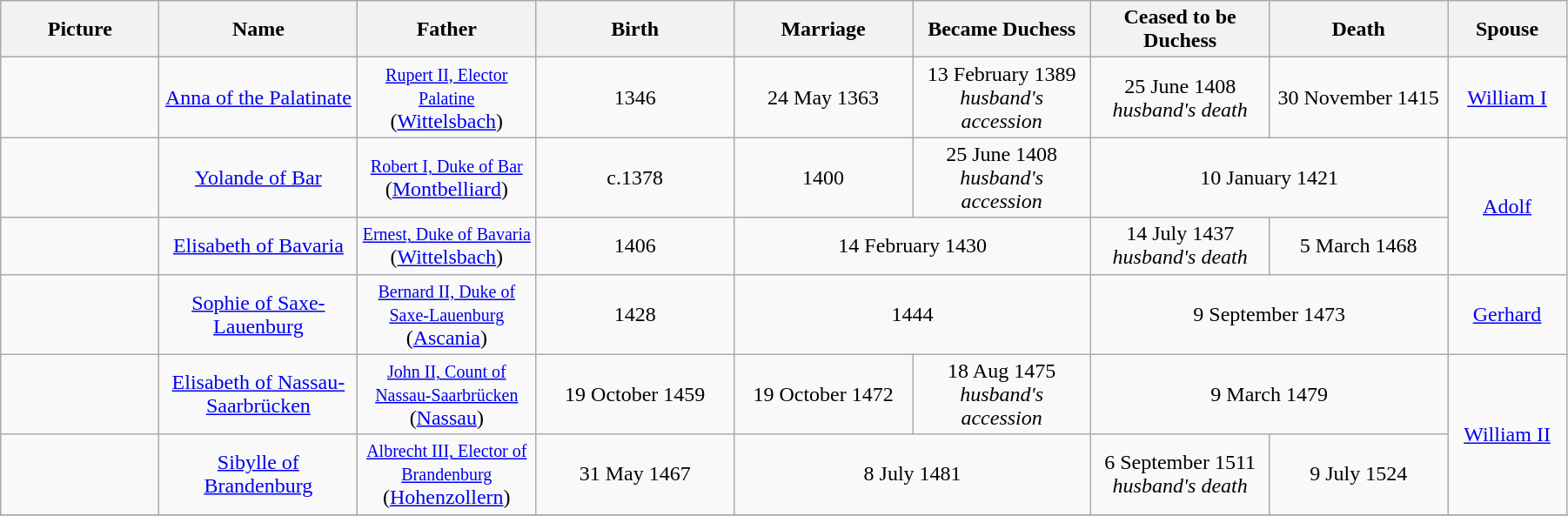<table width=95% class="wikitable">
<tr>
<th width = "8%">Picture</th>
<th width = "10%">Name</th>
<th width = "9%">Father</th>
<th width = "10%">Birth</th>
<th width = "9%">Marriage</th>
<th width = "9%">Became Duchess</th>
<th width = "9%">Ceased to be Duchess</th>
<th width = "9%">Death</th>
<th width = "6%">Spouse</th>
</tr>
<tr>
<td align="center"></td>
<td align="center"><a href='#'>Anna of the Palatinate</a></td>
<td align="center"><small><a href='#'>Rupert II, Elector Palatine</a></small><br>(<a href='#'>Wittelsbach</a>)</td>
<td align="center">1346</td>
<td align="center">24 May 1363</td>
<td align="center">13 February 1389<br><em>husband's accession</em></td>
<td align="center">25 June 1408<br><em>husband's death</em></td>
<td align="center">30 November 1415</td>
<td align="center"><a href='#'>William I</a></td>
</tr>
<tr>
<td align="center"></td>
<td align="center"><a href='#'>Yolande of Bar</a></td>
<td align="center"><small><a href='#'>Robert I, Duke of Bar</a></small><br>(<a href='#'>Montbelliard</a>)</td>
<td align="center">c.1378</td>
<td align="center">1400</td>
<td align="center">25 June 1408<br><em>husband's accession</em></td>
<td align="center" colspan="2">10 January 1421</td>
<td align="center" rowspan="2"><a href='#'>Adolf</a></td>
</tr>
<tr>
<td align="center"></td>
<td align="center"><a href='#'>Elisabeth of Bavaria</a></td>
<td align="center"><small><a href='#'>Ernest, Duke of Bavaria</a></small><br>(<a href='#'>Wittelsbach</a>)</td>
<td align="center">1406</td>
<td align="center" colspan="2">14 February 1430</td>
<td align="center">14 July 1437<br><em>husband's death</em></td>
<td align="center">5 March 1468</td>
</tr>
<tr>
<td align="center"></td>
<td align="center"><a href='#'>Sophie of Saxe-Lauenburg</a></td>
<td align="center"><small><a href='#'>Bernard II, Duke of Saxe-Lauenburg</a></small><br>(<a href='#'>Ascania</a>)</td>
<td align="center">1428</td>
<td align="center" colspan="2">1444</td>
<td align="center" colspan="2">9 September 1473</td>
<td align="center"><a href='#'>Gerhard</a></td>
</tr>
<tr>
<td align="center"></td>
<td align="center"><a href='#'>Elisabeth of Nassau-Saarbrücken</a></td>
<td align="center"><small><a href='#'>John II, Count of Nassau-Saarbrücken</a></small><br>(<a href='#'>Nassau</a>)</td>
<td align="center">19 October 1459</td>
<td align="center">19 October 1472</td>
<td align="center">18 Aug 1475<br><em>husband's accession</em></td>
<td align="center" colspan="2">9 March 1479</td>
<td align="center" rowspan="2"><a href='#'>William II</a></td>
</tr>
<tr>
<td align="center"></td>
<td align="center"><a href='#'>Sibylle of Brandenburg</a></td>
<td align="center"><small><a href='#'>Albrecht III, Elector of Brandenburg</a></small><br>(<a href='#'>Hohenzollern</a>)</td>
<td align="center">31 May 1467</td>
<td align="center" colspan="2">8 July 1481</td>
<td align="center">6 September 1511<br><em>husband's death</em></td>
<td align="center">9 July 1524</td>
</tr>
<tr>
</tr>
</table>
